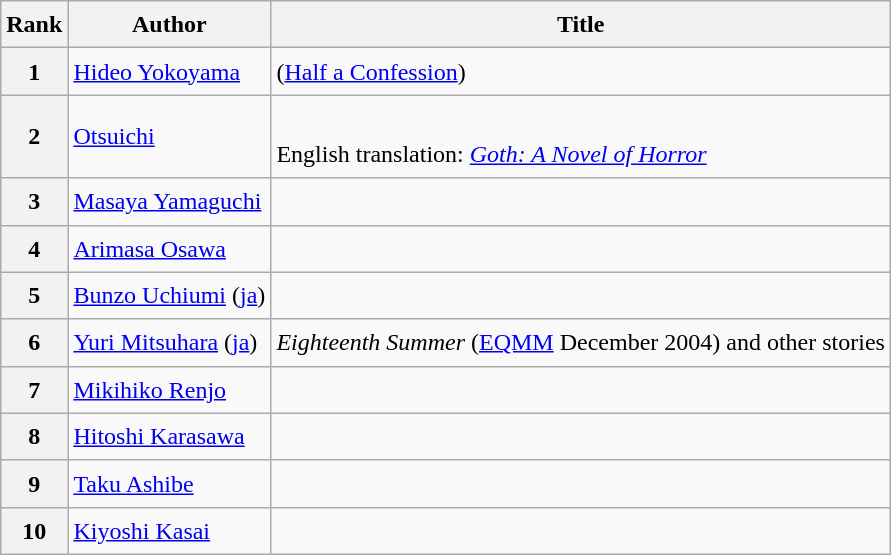<table class="wikitable sortable" style="font-size:1.00em; line-height:1.5em;">
<tr>
<th>Rank</th>
<th>Author</th>
<th>Title</th>
</tr>
<tr>
<th>1</th>
<td><a href='#'>Hideo Yokoyama</a></td>
<td> (<a href='#'>Half a Confession</a>)</td>
</tr>
<tr>
<th>2</th>
<td><a href='#'>Otsuichi</a></td>
<td><br>English translation: <em><a href='#'>Goth: A Novel of Horror</a></em></td>
</tr>
<tr>
<th>3</th>
<td><a href='#'>Masaya Yamaguchi</a></td>
<td></td>
</tr>
<tr>
<th>4</th>
<td><a href='#'>Arimasa Osawa</a></td>
<td></td>
</tr>
<tr>
<th>5</th>
<td><a href='#'>Bunzo Uchiumi</a> (<a href='#'>ja</a>)</td>
<td></td>
</tr>
<tr>
<th>6</th>
<td><a href='#'>Yuri Mitsuhara</a> (<a href='#'>ja</a>)</td>
<td><em>Eighteenth Summer</em> (<a href='#'>EQMM</a> December 2004) and other stories</td>
</tr>
<tr>
<th>7</th>
<td><a href='#'>Mikihiko Renjo</a></td>
<td></td>
</tr>
<tr>
<th>8</th>
<td><a href='#'>Hitoshi Karasawa</a></td>
<td></td>
</tr>
<tr>
<th>9</th>
<td><a href='#'>Taku Ashibe</a></td>
<td></td>
</tr>
<tr>
<th>10</th>
<td><a href='#'>Kiyoshi Kasai</a></td>
<td></td>
</tr>
</table>
